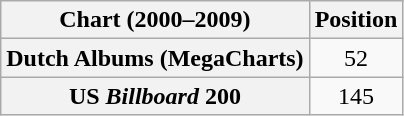<table class="wikitable sortable plainrowheaders" style="text-align:center">
<tr>
<th scope="col">Chart (2000–2009)</th>
<th scope="col">Position</th>
</tr>
<tr>
<th scope="row">Dutch Albums (MegaCharts)</th>
<td>52</td>
</tr>
<tr>
<th scope="row">US <em>Billboard</em> 200</th>
<td>145</td>
</tr>
</table>
